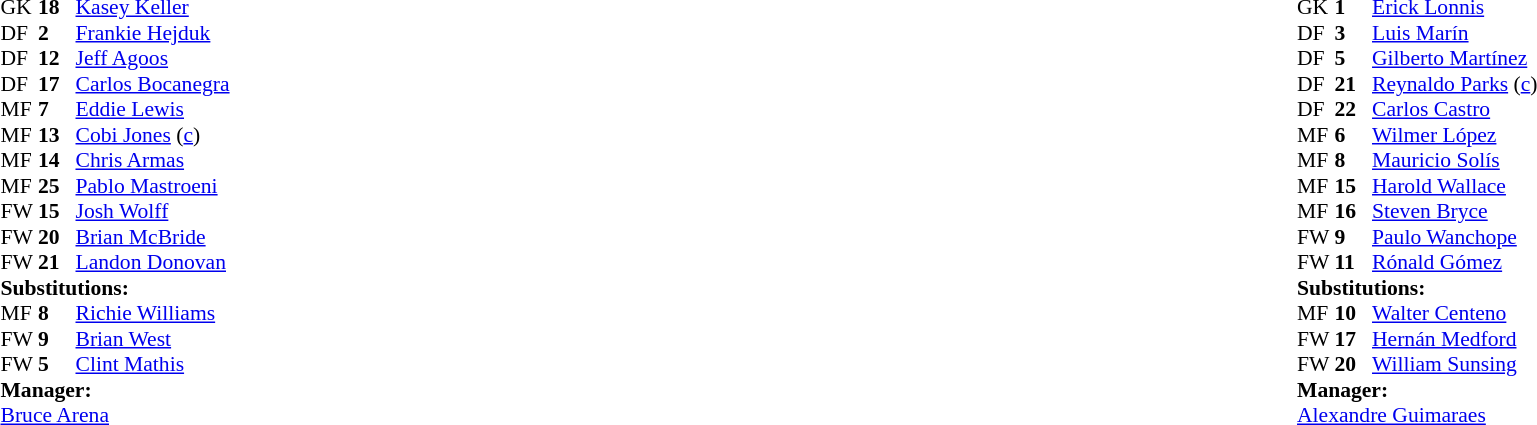<table width="100%">
<tr>
<td valign="top" width="50%"><br><table style="font-size: 90%" cellspacing="0" cellpadding="0">
<tr>
<td colspan="4"></td>
</tr>
<tr>
<th width="25"></th>
<th width="25"></th>
</tr>
<tr>
<td>GK</td>
<td><strong>18</strong></td>
<td><a href='#'>Kasey Keller</a></td>
</tr>
<tr>
<td>DF</td>
<td><strong>2</strong></td>
<td><a href='#'>Frankie Hejduk</a></td>
</tr>
<tr>
<td>DF</td>
<td><strong>12</strong></td>
<td><a href='#'>Jeff Agoos</a></td>
</tr>
<tr>
<td>DF</td>
<td><strong>17</strong></td>
<td><a href='#'>Carlos Bocanegra</a></td>
</tr>
<tr>
<td>MF</td>
<td><strong>7</strong></td>
<td><a href='#'>Eddie Lewis</a></td>
</tr>
<tr>
<td>MF</td>
<td><strong>13</strong></td>
<td><a href='#'>Cobi Jones</a> (<a href='#'>c</a>)</td>
<td></td>
<td></td>
</tr>
<tr>
<td>MF</td>
<td><strong>14</strong></td>
<td><a href='#'>Chris Armas</a> </td>
</tr>
<tr>
<td>MF</td>
<td><strong>25</strong></td>
<td><a href='#'>Pablo Mastroeni</a></td>
</tr>
<tr>
<td>FW</td>
<td><strong>15</strong></td>
<td><a href='#'>Josh Wolff</a></td>
<td></td>
<td></td>
</tr>
<tr>
<td>FW</td>
<td><strong>20</strong></td>
<td><a href='#'>Brian McBride</a></td>
<td></td>
<td></td>
</tr>
<tr>
<td>FW</td>
<td><strong>21</strong></td>
<td><a href='#'>Landon Donovan</a></td>
</tr>
<tr>
<td colspan=3><strong>Substitutions:</strong></td>
</tr>
<tr>
<td>MF</td>
<td><strong>8</strong></td>
<td><a href='#'>Richie Williams</a></td>
<td></td>
<td></td>
</tr>
<tr>
<td>FW</td>
<td><strong>9</strong></td>
<td><a href='#'>Brian West</a></td>
<td></td>
<td></td>
</tr>
<tr>
<td>FW</td>
<td><strong>5</strong></td>
<td><a href='#'>Clint Mathis</a></td>
<td></td>
<td></td>
<td></td>
</tr>
<tr>
<td colspan=3><strong>Manager:</strong></td>
</tr>
<tr>
<td colspan=3><a href='#'>Bruce Arena</a></td>
</tr>
</table>
</td>
<td style="vertical-align:top; width:50%;"><br><table style="font-size:90%; margin:auto;" cellspacing="0" cellpadding="0">
<tr>
<th width=25></th>
<th width=25></th>
</tr>
<tr>
<td>GK</td>
<td><strong>1</strong></td>
<td><a href='#'>Erick Lonnis</a></td>
</tr>
<tr>
<td>DF</td>
<td><strong>3</strong></td>
<td><a href='#'>Luis Marín</a></td>
<td></td>
<td></td>
</tr>
<tr>
<td>DF</td>
<td><strong>5</strong></td>
<td><a href='#'>Gilberto Martínez</a></td>
</tr>
<tr>
<td>DF</td>
<td><strong>21</strong></td>
<td><a href='#'>Reynaldo Parks</a> (<a href='#'>c</a>)</td>
</tr>
<tr>
<td>DF</td>
<td><strong>22</strong></td>
<td><a href='#'>Carlos Castro</a></td>
<td></td>
<td></td>
</tr>
<tr>
<td>MF</td>
<td><strong>6</strong></td>
<td><a href='#'>Wilmer López</a></td>
</tr>
<tr>
<td>MF</td>
<td><strong>8</strong></td>
<td><a href='#'>Mauricio Solís</a></td>
</tr>
<tr>
<td>MF</td>
<td><strong>15</strong></td>
<td><a href='#'>Harold Wallace</a></td>
<td></td>
<td></td>
</tr>
<tr>
<td>MF</td>
<td><strong>16</strong></td>
<td><a href='#'>Steven Bryce</a> </td>
</tr>
<tr>
<td>FW</td>
<td><strong>9</strong></td>
<td><a href='#'>Paulo Wanchope</a></td>
</tr>
<tr>
<td>FW</td>
<td><strong>11</strong></td>
<td><a href='#'>Rónald Gómez</a></td>
</tr>
<tr>
<td colspan=3><strong>Substitutions:</strong></td>
</tr>
<tr>
<td>MF</td>
<td><strong>10</strong></td>
<td><a href='#'>Walter Centeno</a></td>
<td></td>
<td></td>
</tr>
<tr>
<td>FW</td>
<td><strong>17</strong></td>
<td><a href='#'>Hernán Medford</a></td>
<td></td>
<td></td>
</tr>
<tr>
<td>FW</td>
<td><strong>20</strong></td>
<td><a href='#'>William Sunsing</a></td>
<td></td>
<td></td>
</tr>
<tr>
<td colspan=3><strong>Manager:</strong></td>
</tr>
<tr>
<td colspan=3><a href='#'>Alexandre Guimaraes</a></td>
</tr>
</table>
</td>
</tr>
</table>
